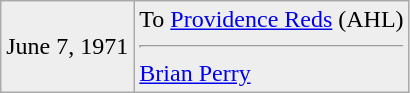<table class="wikitable">
<tr bgcolor="#eeeeee">
<td>June 7, 1971</td>
<td valign="top">To <a href='#'>Providence Reds</a> (AHL)<hr><a href='#'>Brian Perry</a></td>
</tr>
</table>
